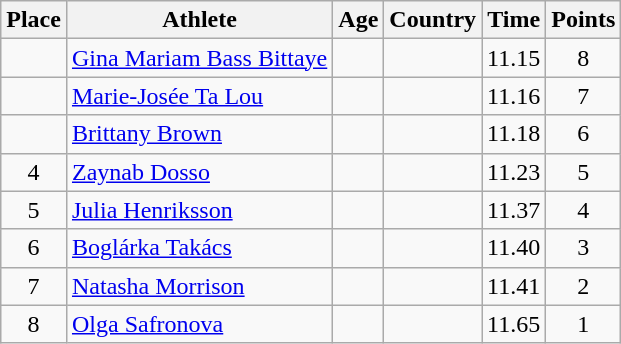<table class="wikitable mw-datatable sortable">
<tr>
<th>Place</th>
<th>Athlete</th>
<th>Age</th>
<th>Country</th>
<th>Time</th>
<th>Points</th>
</tr>
<tr>
<td align=center></td>
<td><a href='#'>Gina Mariam Bass Bittaye</a></td>
<td></td>
<td></td>
<td>11.15</td>
<td align=center>8</td>
</tr>
<tr>
<td align=center></td>
<td><a href='#'>Marie-Josée Ta Lou</a></td>
<td></td>
<td></td>
<td>11.16</td>
<td align=center>7</td>
</tr>
<tr>
<td align=center></td>
<td><a href='#'>Brittany Brown</a></td>
<td></td>
<td></td>
<td>11.18</td>
<td align=center>6</td>
</tr>
<tr>
<td align=center>4</td>
<td><a href='#'>Zaynab Dosso</a></td>
<td></td>
<td></td>
<td>11.23</td>
<td align=center>5</td>
</tr>
<tr>
<td align=center>5</td>
<td><a href='#'>Julia Henriksson</a></td>
<td></td>
<td></td>
<td>11.37</td>
<td align=center>4</td>
</tr>
<tr>
<td align=center>6</td>
<td><a href='#'>Boglárka Takács</a></td>
<td></td>
<td></td>
<td>11.40</td>
<td align=center>3</td>
</tr>
<tr>
<td align=center>7</td>
<td><a href='#'>Natasha Morrison</a></td>
<td></td>
<td></td>
<td>11.41</td>
<td align=center>2</td>
</tr>
<tr>
<td align=center>8</td>
<td><a href='#'>Olga Safronova</a></td>
<td></td>
<td></td>
<td>11.65</td>
<td align=center>1</td>
</tr>
</table>
